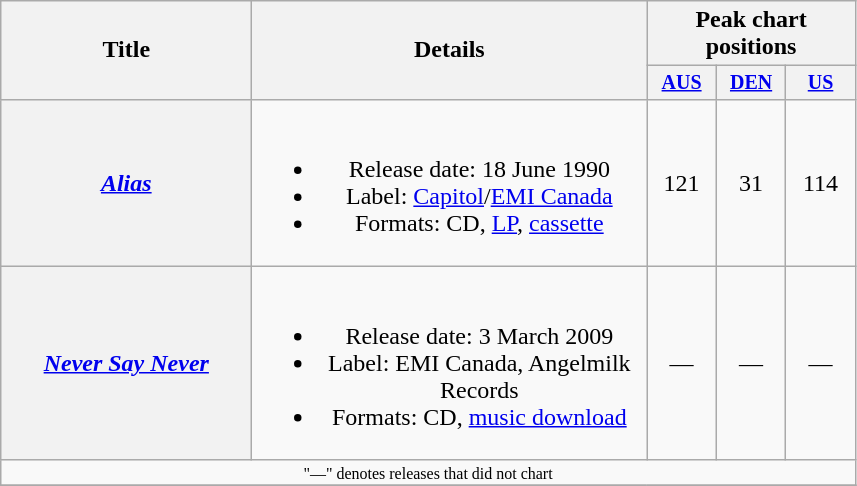<table class="wikitable plainrowheaders" style="text-align:center;">
<tr>
<th rowspan="2" style="width:10em;">Title</th>
<th rowspan="2" style="width:16em;">Details</th>
<th colspan="3">Peak chart<br>positions</th>
</tr>
<tr style="font-size:smaller;">
<th width="40"><a href='#'>AUS</a><br></th>
<th width="40"><a href='#'>DEN</a><br></th>
<th width="40"><a href='#'>US</a><br></th>
</tr>
<tr>
<th scope="row"><em><a href='#'>Alias</a></em></th>
<td><br><ul><li>Release date: 18 June 1990</li><li>Label: <a href='#'>Capitol</a>/<a href='#'>EMI Canada</a></li><li>Formats: CD, <a href='#'>LP</a>, <a href='#'>cassette</a></li></ul></td>
<td>121</td>
<td>31</td>
<td>114</td>
</tr>
<tr>
<th scope="row"><em><a href='#'>Never Say Never</a></em></th>
<td><br><ul><li>Release date: 3 March 2009</li><li>Label: EMI Canada, Angelmilk Records</li><li>Formats: CD, <a href='#'>music download</a></li></ul></td>
<td>—</td>
<td>—</td>
<td>—</td>
</tr>
<tr>
<td colspan="10" style="font-size:8pt">"—" denotes releases that did not chart</td>
</tr>
<tr>
</tr>
</table>
